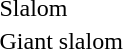<table>
<tr>
<td>Slalom</td>
<td></td>
<td></td>
<td></td>
</tr>
<tr>
<td>Giant slalom</td>
<td></td>
<td></td>
<td></td>
</tr>
</table>
